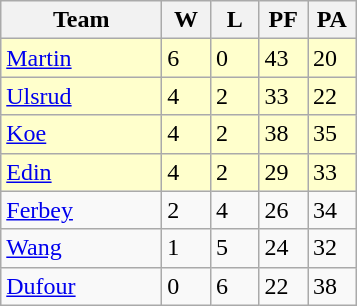<table class="wikitable">
<tr>
<th width="100px">Team</th>
<th width="25px">W</th>
<th width="25px">L</th>
<th width="25px">PF</th>
<th width="25px">PA</th>
</tr>
<tr bgcolor="#ffffcc">
<td> <a href='#'>Martin</a></td>
<td>6</td>
<td>0</td>
<td>43</td>
<td>20</td>
</tr>
<tr bgcolor="#ffffcc">
<td> <a href='#'>Ulsrud</a></td>
<td>4</td>
<td>2</td>
<td>33</td>
<td>22</td>
</tr>
<tr bgcolor="#ffffcc">
<td> <a href='#'>Koe</a></td>
<td>4</td>
<td>2</td>
<td>38</td>
<td>35</td>
</tr>
<tr bgcolor="#ffffcc">
<td> <a href='#'>Edin</a></td>
<td>4</td>
<td>2</td>
<td>29</td>
<td>33</td>
</tr>
<tr>
<td> <a href='#'>Ferbey</a></td>
<td>2</td>
<td>4</td>
<td>26</td>
<td>34</td>
</tr>
<tr>
<td> <a href='#'>Wang</a></td>
<td>1</td>
<td>5</td>
<td>24</td>
<td>32</td>
</tr>
<tr>
<td> <a href='#'>Dufour</a></td>
<td>0</td>
<td>6</td>
<td>22</td>
<td>38</td>
</tr>
</table>
